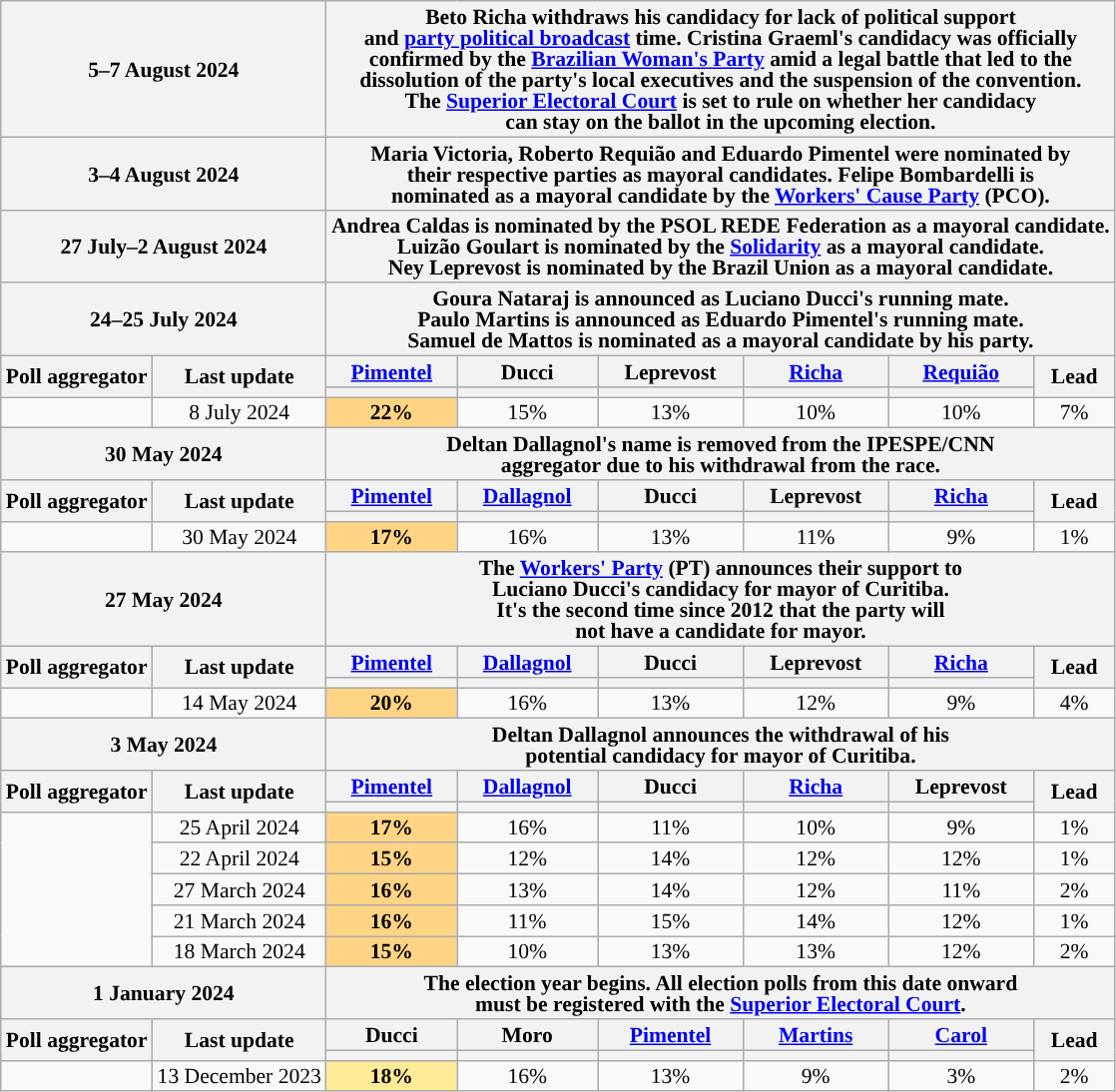<table class="wikitable" style="text-align:center;font-size:90%;line-height:14px;">
<tr>
<th colspan="2">5–7 August 2024</th>
<th colspan="6">Beto Richa withdraws his candidacy for lack of political support<br>and <a href='#'>party political broadcast</a> time. Cristina Graeml's candidacy was officially<br>confirmed by the <a href='#'>Brazilian Woman's Party</a> amid a legal battle that led to the<br>dissolution of the party's local executives and the suspension of the convention.<br>The <a href='#'>Superior Electoral Court</a> is set to rule on whether her candidacy<br>can stay on the ballot in the upcoming election.</th>
</tr>
<tr>
<th colspan="2">3–4 August 2024</th>
<th colspan="6">Maria Victoria, Roberto Requião and Eduardo Pimentel were nominated by<br>their respective parties as mayoral candidates. Felipe Bombardelli is<br>nominated as a mayoral candidate by the <a href='#'>Workers' Cause Party</a> (PCO).</th>
</tr>
<tr>
<th colspan="2">27 July–2 August 2024</th>
<th colspan="6">Andrea Caldas is nominated by the PSOL REDE Federation as a mayoral candidate.<br>Luizão Goulart is nominated by the <a href='#'>Solidarity</a> as a mayoral candidate.<br>Ney Leprevost is nominated by the Brazil Union as a mayoral candidate.</th>
</tr>
<tr>
<th colspan="2">24–25 July 2024</th>
<th colspan="6">Goura Nataraj is announced as Luciano Ducci's running mate.<br>Paulo Martins is announced as Eduardo Pimentel's running mate.<br>Samuel de Mattos is nominated as a mayoral candidate by his party.</th>
</tr>
<tr>
<th rowspan="2">Poll aggregator</th>
<th rowspan="2">Last update</th>
<th><a href='#'>Pimentel</a><br></th>
<th>Ducci<br></th>
<th>Leprevost<br></th>
<th><a href='#'>Richa</a><br></th>
<th><a href='#'>Requião</a><br></th>
<th rowspan="2">Lead</th>
</tr>
<tr>
<th data-sort-type="number" class="sortable" style="background:"></th>
<th data-sort-type="number" class="sortable" style="background:"></th>
<th data-sort-type="number" class="sortable" style="background:"></th>
<th data-sort-type="number" class="sortable" style="background:"></th>
<th data-sort-type="number" class="sortable" style="background:"></th>
</tr>
<tr>
<td></td>
<td>8 July 2024</td>
<td style="background:#ffd485;"><strong>22%</strong></td>
<td>15%</td>
<td>13%</td>
<td>10%</td>
<td>10%</td>
<td style="background:">7%</td>
</tr>
<tr>
<th colspan="2">30 May 2024</th>
<th colspan="6">Deltan Dallagnol's name is removed from the IPESPE/CNN<br>aggregator due to his withdrawal from the race.</th>
</tr>
<tr>
<th rowspan="2">Poll aggregator</th>
<th rowspan="2">Last update</th>
<th><a href='#'>Pimentel</a><br></th>
<th><a href='#'>Dallagnol</a><br></th>
<th>Ducci<br></th>
<th>Leprevost<br></th>
<th><a href='#'>Richa</a><br></th>
<th rowspan="2">Lead</th>
</tr>
<tr>
<th data-sort-type="number" class="sortable" style="background:"></th>
<th data-sort-type="number" class="sortable" style="background:"></th>
<th data-sort-type="number" class="sortable" style="background:"></th>
<th data-sort-type="number" class="sortable" style="background:"></th>
<th data-sort-type="number" class="sortable" style="background:"></th>
</tr>
<tr>
<td></td>
<td>30 May 2024</td>
<td style="background:#ffd485;"><strong>17%</strong></td>
<td>16%</td>
<td>13%</td>
<td>11%</td>
<td>9%</td>
<td style="background:">1%</td>
</tr>
<tr>
<th colspan="2">27 May 2024</th>
<th colspan="6">The <a href='#'>Workers' Party</a> (PT) announces their support to<br>Luciano Ducci's candidacy for mayor of Curitiba.<br>It's the second time since 2012 that the party will<br>not have a candidate for mayor.</th>
</tr>
<tr>
<th rowspan="2">Poll aggregator</th>
<th rowspan="2">Last update</th>
<th><a href='#'>Pimentel</a><br></th>
<th><a href='#'>Dallagnol</a><br></th>
<th>Ducci<br></th>
<th>Leprevost<br></th>
<th><a href='#'>Richa</a><br></th>
<th rowspan="2">Lead</th>
</tr>
<tr>
<th data-sort-type="number" class="sortable" style="background:"></th>
<th data-sort-type="number" class="sortable" style="background:"></th>
<th data-sort-type="number" class="sortable" style="background:"></th>
<th data-sort-type="number" class="sortable" style="background:"></th>
<th data-sort-type="number" class="sortable" style="background:"></th>
</tr>
<tr>
<td></td>
<td>14 May 2024</td>
<td style="background:#ffd485;"><strong>20%</strong></td>
<td>16%</td>
<td>13%</td>
<td>12%</td>
<td>9%</td>
<td style="background:">4%</td>
</tr>
<tr>
<th colspan="2">3 May 2024</th>
<th colspan="6">Deltan Dallagnol announces the withdrawal of his<br>potential candidacy for mayor of Curitiba.</th>
</tr>
<tr>
<th rowspan="2">Poll aggregator</th>
<th rowspan="2">Last update</th>
<th><a href='#'>Pimentel</a><br></th>
<th><a href='#'>Dallagnol</a><br></th>
<th>Ducci<br></th>
<th><a href='#'>Richa</a><br></th>
<th>Leprevost<br></th>
<th rowspan="2">Lead</th>
</tr>
<tr>
<th data-sort-type="number" class="sortable" style="background:"></th>
<th data-sort-type="number" class="sortable" style="background:"></th>
<th data-sort-type="number" class="sortable" style="background:"></th>
<th data-sort-type="number" class="sortable" style="background:"></th>
<th data-sort-type="number" class="sortable" style="background:"></th>
</tr>
<tr>
<td rowspan="5"></td>
<td>25 April 2024</td>
<td style="background:#ffd485;"><strong>17%</strong></td>
<td>16%</td>
<td>11%</td>
<td>10%</td>
<td>9%</td>
<td style="background:">1%</td>
</tr>
<tr>
<td>22 April 2024</td>
<td style="background:#ffd485;"><strong>15%</strong></td>
<td>12%</td>
<td>14%</td>
<td>12%</td>
<td>12%</td>
<td style="background:">1%</td>
</tr>
<tr>
<td>27 March 2024</td>
<td style="background:#ffd485;"><strong>16%</strong></td>
<td>13%</td>
<td>14%</td>
<td>12%</td>
<td>11%</td>
<td style="background:">2%</td>
</tr>
<tr>
<td>21 March 2024</td>
<td style="background:#ffd485;"><strong>16%</strong></td>
<td>11%</td>
<td>15%</td>
<td>14%</td>
<td>12%</td>
<td style="background:">1%</td>
</tr>
<tr>
<td>18 March 2024</td>
<td style="background:#ffd485;"><strong>15%</strong></td>
<td>10%</td>
<td>13%</td>
<td>13%</td>
<td>12%</td>
<td style="background:">2%</td>
</tr>
<tr>
<th colspan="2">1 January 2024</th>
<th colspan="6">The election year begins. All election polls from this date onward<br>must be registered with the <a href='#'>Superior Electoral Court</a>.</th>
</tr>
<tr>
<th rowspan="2">Poll aggregator</th>
<th rowspan="2">Last update</th>
<th>Ducci<br></th>
<th>Moro<br></th>
<th><a href='#'>Pimentel</a><br></th>
<th><a href='#'>Martins</a><br></th>
<th><a href='#'>Carol</a><br></th>
<th rowspan="2">Lead</th>
</tr>
<tr>
<th data-sort-type="number" class="sortable" style="background:"></th>
<th data-sort-type="number" class="sortable" style="background:"></th>
<th data-sort-type="number" class="sortable" style="background:"></th>
<th data-sort-type="number" class="sortable" style="background:"></th>
<th data-sort-type="number" class="sortable" style="background:"></th>
</tr>
<tr>
<td></td>
<td>13 December 2023</td>
<td style="background:#ffea98;"><strong>18%</strong></td>
<td>16%</td>
<td>13%</td>
<td>9%</td>
<td>3%</td>
<td style="background:">2%</td>
</tr>
</table>
